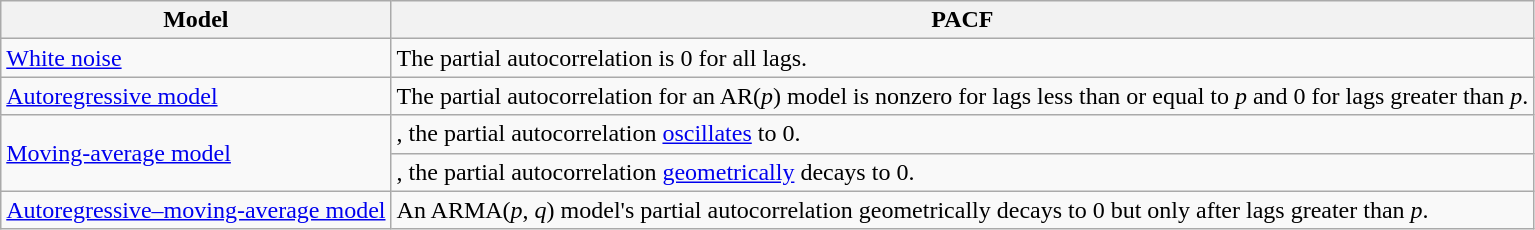<table class="wikitable">
<tr>
<th>Model</th>
<th>PACF</th>
</tr>
<tr>
<td><a href='#'>White noise</a></td>
<td>The partial autocorrelation is 0 for all lags.</td>
</tr>
<tr>
<td><a href='#'>Autoregressive model</a></td>
<td>The partial autocorrelation for an AR(<em>p</em>) model is nonzero for lags less than or equal to <em>p</em> and 0 for lags greater than <em>p</em>.</td>
</tr>
<tr>
<td rowspan=2><a href='#'>Moving-average model</a></td>
<td>, the partial autocorrelation <a href='#'>oscillates</a> to 0.</td>
</tr>
<tr>
<td>, the partial autocorrelation <a href='#'>geometrically</a> decays to 0.</td>
</tr>
<tr>
<td><a href='#'>Autoregressive–moving-average model</a></td>
<td>An ARMA(<em>p</em>, <em>q</em>) model's partial autocorrelation geometrically decays to 0 but only after lags greater than <em>p</em>.</td>
</tr>
</table>
